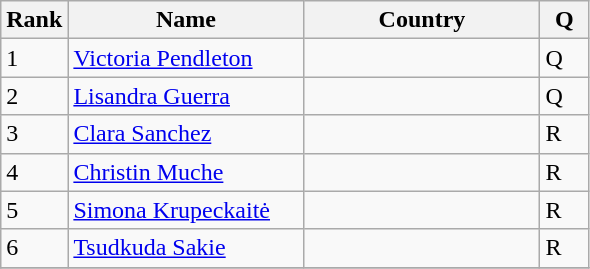<table class="wikitable">
<tr>
<th width=20>Rank</th>
<th width=150>Name</th>
<th width=150>Country</th>
<th width=25>Q</th>
</tr>
<tr>
<td>1</td>
<td><a href='#'>Victoria Pendleton</a></td>
<td></td>
<td>Q</td>
</tr>
<tr>
<td>2</td>
<td><a href='#'>Lisandra Guerra</a></td>
<td></td>
<td>Q</td>
</tr>
<tr>
<td>3</td>
<td><a href='#'>Clara Sanchez</a></td>
<td></td>
<td>R</td>
</tr>
<tr>
<td>4</td>
<td><a href='#'>Christin Muche</a></td>
<td></td>
<td>R</td>
</tr>
<tr>
<td>5</td>
<td><a href='#'>Simona Krupeckaitė</a></td>
<td></td>
<td>R</td>
</tr>
<tr>
<td>6</td>
<td><a href='#'>Tsudkuda Sakie</a></td>
<td></td>
<td>R</td>
</tr>
<tr>
</tr>
</table>
